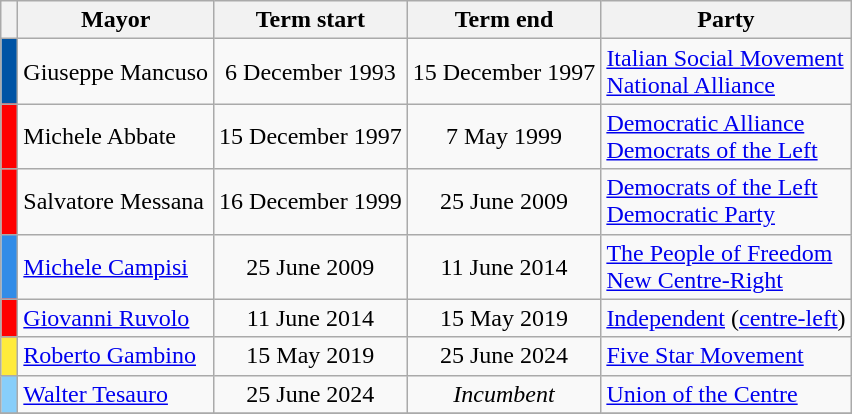<table class="wikitable">
<tr>
<th class=unsortable> </th>
<th>Mayor</th>
<th>Term start</th>
<th>Term end</th>
<th>Party</th>
</tr>
<tr>
<th style="background:#0054A5;"></th>
<td>Giuseppe Mancuso</td>
<td align=center>6 December 1993</td>
<td align=center>15 December 1997</td>
<td><a href='#'>Italian Social Movement</a><br><a href='#'>National Alliance</a></td>
</tr>
<tr>
<th style="background:#FF0000;"></th>
<td>Michele Abbate</td>
<td align=center>15 December 1997</td>
<td align=center>7 May 1999</td>
<td><a href='#'>Democratic Alliance</a><br><a href='#'>Democrats of the Left</a></td>
</tr>
<tr>
<th style="background:#FF0000;"></th>
<td>Salvatore Messana</td>
<td align=center>16 December 1999</td>
<td align=center>25 June 2009</td>
<td><a href='#'>Democrats of the Left</a><br><a href='#'>Democratic Party</a></td>
</tr>
<tr>
<th style="background:#318CE7;"></th>
<td><a href='#'>Michele Campisi</a></td>
<td align=center>25 June 2009</td>
<td align=center>11 June 2014</td>
<td><a href='#'>The People of Freedom</a><br><a href='#'>New Centre-Right</a></td>
</tr>
<tr>
<th style="background:#FF0000;"></th>
<td><a href='#'>Giovanni Ruvolo</a></td>
<td align=center>11 June 2014</td>
<td align=center>15 May 2019</td>
<td><a href='#'>Independent</a> (<a href='#'>centre-left</a>)</td>
</tr>
<tr>
<th style="background:#FFEB3B;"></th>
<td><a href='#'>Roberto Gambino</a></td>
<td align=center>15 May 2019</td>
<td align=center>25 June 2024</td>
<td><a href='#'>Five Star Movement</a></td>
</tr>
<tr>
<th style="background:#87CEFA;"></th>
<td><a href='#'>Walter Tesauro</a></td>
<td align=center>25 June 2024</td>
<td align=center><em>Incumbent</em></td>
<td><a href='#'>Union of the Centre</a></td>
</tr>
<tr>
</tr>
</table>
